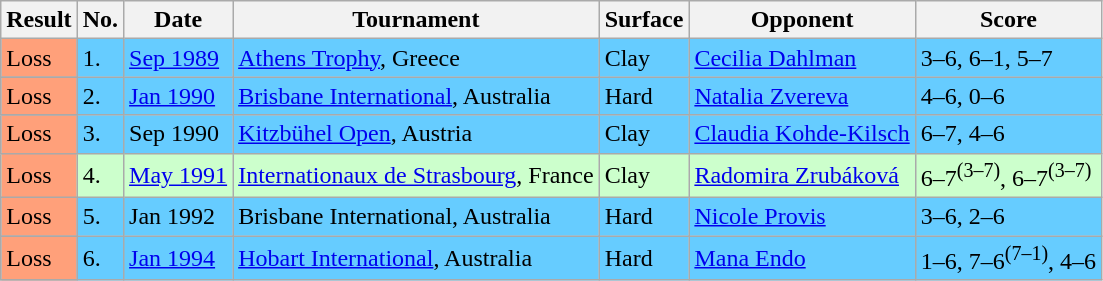<table class="sortable wikitable">
<tr>
<th>Result</th>
<th>No.</th>
<th>Date</th>
<th>Tournament</th>
<th>Surface</th>
<th>Opponent</th>
<th class="unsortable">Score</th>
</tr>
<tr bgcolor="66CCFF">
<td style="background:#ffa07a;">Loss</td>
<td>1.</td>
<td><a href='#'>Sep 1989</a></td>
<td><a href='#'>Athens Trophy</a>, Greece</td>
<td>Clay</td>
<td> <a href='#'>Cecilia Dahlman</a></td>
<td>3–6, 6–1, 5–7</td>
</tr>
<tr bgcolor="66CCFF">
<td style="background:#ffa07a;">Loss</td>
<td>2.</td>
<td><a href='#'>Jan 1990</a></td>
<td><a href='#'>Brisbane International</a>, Australia</td>
<td>Hard</td>
<td> <a href='#'>Natalia Zvereva</a></td>
<td>4–6, 0–6</td>
</tr>
<tr bgcolor="66CCFF">
<td style="background:#ffa07a;">Loss</td>
<td>3.</td>
<td>Sep 1990</td>
<td><a href='#'>Kitzbühel Open</a>, Austria</td>
<td>Clay</td>
<td> <a href='#'>Claudia Kohde-Kilsch</a></td>
<td>6–7, 4–6</td>
</tr>
<tr bgcolor="CCFFCC">
<td style="background:#ffa07a;">Loss</td>
<td>4.</td>
<td><a href='#'>May 1991</a></td>
<td><a href='#'>Internationaux de Strasbourg</a>, France</td>
<td>Clay</td>
<td> <a href='#'>Radomira Zrubáková</a></td>
<td>6–7<sup>(3–7)</sup>, 6–7<sup>(3–7)</sup></td>
</tr>
<tr bgcolor="66CCFF">
<td style="background:#ffa07a;">Loss</td>
<td>5.</td>
<td>Jan 1992</td>
<td>Brisbane International, Australia</td>
<td>Hard</td>
<td> <a href='#'>Nicole Provis</a></td>
<td>3–6, 2–6</td>
</tr>
<tr bgcolor="66CCFF">
<td style="background:#ffa07a;">Loss</td>
<td>6.</td>
<td><a href='#'>Jan 1994</a></td>
<td><a href='#'>Hobart International</a>, Australia</td>
<td>Hard</td>
<td> <a href='#'>Mana Endo</a></td>
<td>1–6, 7–6<sup>(7–1)</sup>, 4–6</td>
</tr>
</table>
